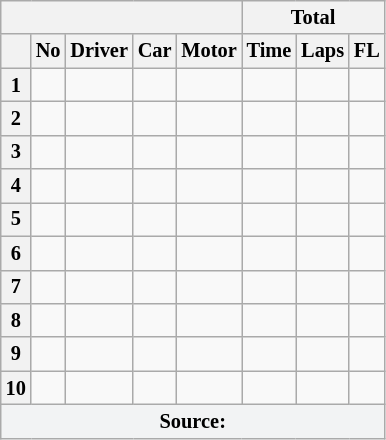<table class="wikitable" style="font-size:85%;">
<tr>
<th colspan="5"></th>
<th colspan="4" style="text-align:center;">Total</th>
</tr>
<tr>
<th style="text-align:center;"></th>
<th style="text-align:center;">No</th>
<th style="text-align:center;">Driver</th>
<th style="text-align:center;">Car</th>
<th style="text-align:center;">Motor</th>
<th style="text-align:center;">Time</th>
<th style="text-align:center;">Laps</th>
<th style="text-align:center;">FL</th>
</tr>
<tr>
<th style="text-align:center;">1</th>
<td style="text-align:center;"></td>
<td></td>
<td></td>
<td></td>
<td style="text-align:center;"></td>
<td style="text-align:center;"></td>
<td style="text-align:center;"></td>
</tr>
<tr>
<th style="text-align:center;">2</th>
<td style="text-align:center;"></td>
<td></td>
<td></td>
<td></td>
<td style="text-align:center;"></td>
<td style="text-align:center;"></td>
<td style="text-align:center;"></td>
</tr>
<tr>
<th style="text-align:center;">3</th>
<td style="text-align:center;"></td>
<td></td>
<td></td>
<td></td>
<td style="text-align:center;"></td>
<td style="text-align:center;"></td>
<td style="text-align:center;"></td>
</tr>
<tr>
<th style="text-align:center;">4</th>
<td style="text-align:center;"></td>
<td></td>
<td></td>
<td></td>
<td style="text-align:center;"></td>
<td style="text-align:center;"></td>
<td style="text-align:center;"></td>
</tr>
<tr>
<th style="text-align:center;">5</th>
<td style="text-align:center;"></td>
<td></td>
<td></td>
<td></td>
<td style="text-align:center;"></td>
<td style="text-align:center;"></td>
<td style="text-align:center;"></td>
</tr>
<tr>
<th style="text-align:center;">6</th>
<td style="text-align:center;"></td>
<td></td>
<td></td>
<td></td>
<td style="text-align:center;"></td>
<td style="text-align:center;"></td>
<td style="text-align:center;"></td>
</tr>
<tr>
<th style="text-align:center;">7</th>
<td style="text-align:center;"></td>
<td></td>
<td></td>
<td></td>
<td style="text-align:center;"></td>
<td style="text-align:center;"></td>
<td style="text-align:center;"></td>
</tr>
<tr>
<th style="text-align:center;">8</th>
<td style="text-align:center;"></td>
<td></td>
<td></td>
<td></td>
<td style="text-align:center;"></td>
<td style="text-align:center;"></td>
<td style="text-align:center;"></td>
</tr>
<tr>
<th style="text-align:center;">9</th>
<td style="text-align:center;"></td>
<td></td>
<td></td>
<td></td>
<td style="text-align:center;"></td>
<td style="text-align:center;"></td>
<td style="text-align:center;"></td>
</tr>
<tr>
<th style="text-align:center;">10</th>
<td style="text-align:center;"></td>
<td></td>
<td></td>
<td></td>
<td style="text-align:center;"></td>
<td style="text-align:center;"></td>
<td style="text-align:center;"></td>
</tr>
<tr>
<th style="background:#f2f3f4;" colspan="9">Source:</th>
</tr>
</table>
